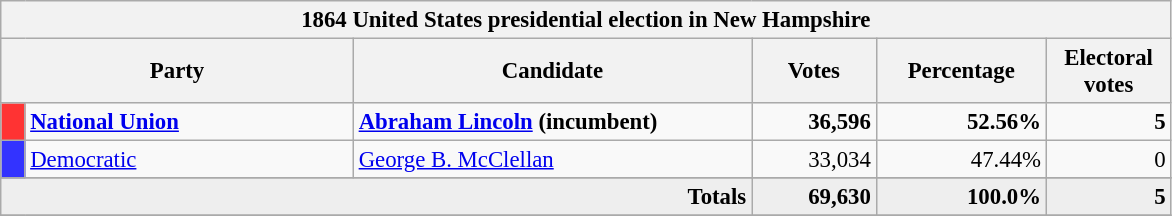<table class="wikitable" style="font-size: 95%;">
<tr>
<th colspan="6">1864 United States presidential election in New Hampshire</th>
</tr>
<tr>
<th colspan="2" style="width: 15em">Party</th>
<th style="width: 17em">Candidate</th>
<th style="width: 5em">Votes</th>
<th style="width: 7em">Percentage</th>
<th style="width: 5em">Electoral votes</th>
</tr>
<tr>
<th style="background-color:#FF3333; width: 3px"></th>
<td style="width: 130px"><strong><a href='#'>National Union</a></strong></td>
<td><strong><a href='#'>Abraham Lincoln</a> (incumbent)</strong></td>
<td align="right"><strong>36,596</strong></td>
<td align="right"><strong>52.56%</strong></td>
<td align="right"><strong>5</strong></td>
</tr>
<tr>
<th style="background-color:#3333FF; width: 3px"></th>
<td style="width: 130px"><a href='#'>Democratic</a></td>
<td><a href='#'>George B. McClellan</a></td>
<td align="right">33,034</td>
<td align="right">47.44%</td>
<td align="right">0</td>
</tr>
<tr>
</tr>
<tr bgcolor="#EEEEEE">
<td colspan="3" align="right"><strong>Totals</strong></td>
<td align="right"><strong>69,630</strong></td>
<td align="right"><strong>100.0%</strong></td>
<td align="right"><strong>5</strong></td>
</tr>
<tr>
</tr>
</table>
